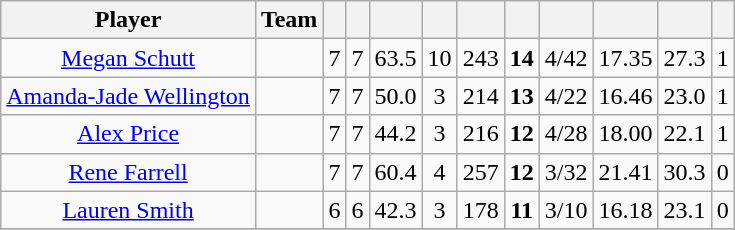<table class="wikitable sortable" style="text-align:center">
<tr>
<th class="unsortable">Player</th>
<th>Team</th>
<th></th>
<th></th>
<th></th>
<th></th>
<th></th>
<th></th>
<th></th>
<th></th>
<th></th>
<th></th>
</tr>
<tr>
<td><a href='#'>Megan Schutt</a></td>
<td style="text-align:left;"></td>
<td>7</td>
<td>7</td>
<td>63.5</td>
<td>10</td>
<td>243</td>
<td><strong>14</strong></td>
<td>4/42</td>
<td>17.35</td>
<td>27.3</td>
<td>1</td>
</tr>
<tr>
<td><a href='#'>Amanda-Jade Wellington</a></td>
<td style="text-align:left;"></td>
<td>7</td>
<td>7</td>
<td>50.0</td>
<td>3</td>
<td>214</td>
<td><strong>13</strong></td>
<td>4/22</td>
<td>16.46</td>
<td>23.0</td>
<td>1</td>
</tr>
<tr>
<td><a href='#'>Alex Price</a></td>
<td style="text-align:left;"></td>
<td>7</td>
<td>7</td>
<td>44.2</td>
<td>3</td>
<td>216</td>
<td><strong>12</strong></td>
<td>4/28</td>
<td>18.00</td>
<td>22.1</td>
<td>1</td>
</tr>
<tr>
<td><a href='#'>Rene Farrell</a></td>
<td style="text-align:left;"></td>
<td>7</td>
<td>7</td>
<td>60.4</td>
<td>4</td>
<td>257</td>
<td><strong>12</strong></td>
<td>3/32</td>
<td>21.41</td>
<td>30.3</td>
<td>0</td>
</tr>
<tr>
<td><a href='#'>Lauren Smith</a></td>
<td style="text-align:left;"></td>
<td>6</td>
<td>6</td>
<td>42.3</td>
<td>3</td>
<td>178</td>
<td><strong>11</strong></td>
<td>3/10</td>
<td>16.18</td>
<td>23.1</td>
<td>0</td>
</tr>
<tr>
</tr>
</table>
